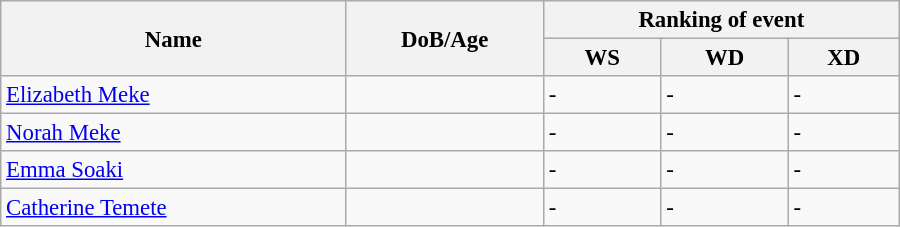<table class="wikitable" style="width:600px; font-size:95%;">
<tr>
<th rowspan="2" align="left">Name</th>
<th rowspan="2" align="left">DoB/Age</th>
<th colspan="3" align="center">Ranking of event</th>
</tr>
<tr>
<th align="center">WS</th>
<th>WD</th>
<th align="center">XD</th>
</tr>
<tr>
<td><a href='#'>Elizabeth Meke</a></td>
<td></td>
<td>-</td>
<td>-</td>
<td>-</td>
</tr>
<tr>
<td><a href='#'>Norah Meke</a></td>
<td></td>
<td>-</td>
<td>-</td>
<td>-</td>
</tr>
<tr>
<td><a href='#'>Emma Soaki</a></td>
<td></td>
<td>-</td>
<td>-</td>
<td>-</td>
</tr>
<tr>
<td><a href='#'>Catherine Temete</a></td>
<td></td>
<td>-</td>
<td>-</td>
<td>-</td>
</tr>
</table>
